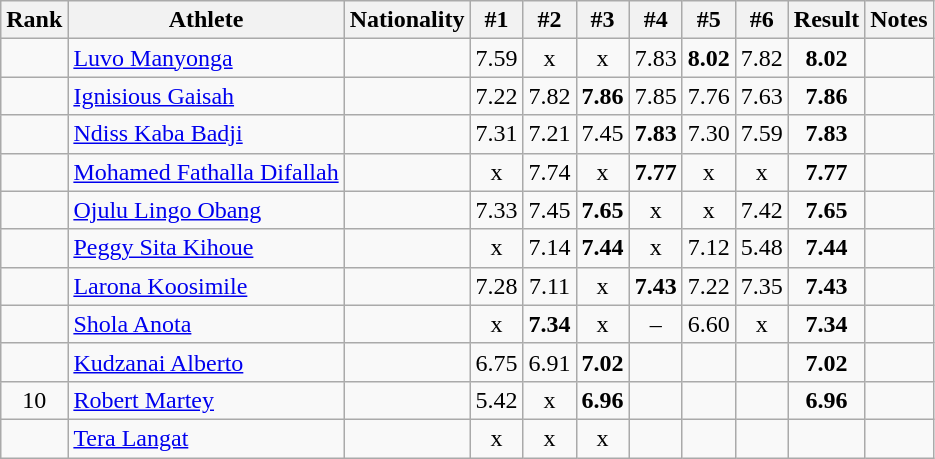<table class="wikitable sortable" style="text-align:center">
<tr>
<th>Rank</th>
<th>Athlete</th>
<th>Nationality</th>
<th>#1</th>
<th>#2</th>
<th>#3</th>
<th>#4</th>
<th>#5</th>
<th>#6</th>
<th>Result</th>
<th>Notes</th>
</tr>
<tr>
<td></td>
<td align="left"><a href='#'>Luvo Manyonga</a></td>
<td align=left></td>
<td>7.59</td>
<td>x</td>
<td>x</td>
<td>7.83</td>
<td><strong>8.02</strong></td>
<td>7.82</td>
<td><strong>8.02</strong></td>
<td></td>
</tr>
<tr>
<td></td>
<td align="left"><a href='#'>Ignisious Gaisah</a></td>
<td align=left></td>
<td>7.22</td>
<td>7.82</td>
<td><strong>7.86</strong></td>
<td>7.85</td>
<td>7.76</td>
<td>7.63</td>
<td><strong>7.86</strong></td>
<td></td>
</tr>
<tr>
<td></td>
<td align="left"><a href='#'>Ndiss Kaba Badji</a></td>
<td align=left></td>
<td>7.31</td>
<td>7.21</td>
<td>7.45</td>
<td><strong>7.83</strong></td>
<td>7.30</td>
<td>7.59</td>
<td><strong>7.83</strong></td>
<td></td>
</tr>
<tr>
<td></td>
<td align="left"><a href='#'>Mohamed Fathalla Difallah</a></td>
<td align=left></td>
<td>x</td>
<td>7.74</td>
<td>x</td>
<td><strong>7.77</strong></td>
<td>x</td>
<td>x</td>
<td><strong>7.77</strong></td>
<td></td>
</tr>
<tr>
<td></td>
<td align="left"><a href='#'>Ojulu Lingo Obang</a></td>
<td align=left></td>
<td>7.33</td>
<td>7.45</td>
<td><strong>7.65</strong></td>
<td>x</td>
<td>x</td>
<td>7.42</td>
<td><strong>7.65</strong></td>
<td></td>
</tr>
<tr>
<td></td>
<td align="left"><a href='#'>Peggy Sita Kihoue</a></td>
<td align=left></td>
<td>x</td>
<td>7.14</td>
<td><strong>7.44</strong></td>
<td>x</td>
<td>7.12</td>
<td>5.48</td>
<td><strong>7.44</strong></td>
<td></td>
</tr>
<tr>
<td></td>
<td align="left"><a href='#'>Larona Koosimile</a></td>
<td align=left></td>
<td>7.28</td>
<td>7.11</td>
<td>x</td>
<td><strong>7.43</strong></td>
<td>7.22</td>
<td>7.35</td>
<td><strong>7.43</strong></td>
<td></td>
</tr>
<tr>
<td></td>
<td align="left"><a href='#'>Shola Anota</a></td>
<td align=left></td>
<td>x</td>
<td><strong>7.34</strong></td>
<td>x</td>
<td>–</td>
<td>6.60</td>
<td>x</td>
<td><strong>7.34</strong></td>
<td></td>
</tr>
<tr>
<td></td>
<td align="left"><a href='#'>Kudzanai Alberto</a></td>
<td align=left></td>
<td>6.75</td>
<td>6.91</td>
<td><strong>7.02</strong></td>
<td></td>
<td></td>
<td></td>
<td><strong>7.02</strong></td>
<td></td>
</tr>
<tr>
<td>10</td>
<td align="left"><a href='#'>Robert Martey</a></td>
<td align=left></td>
<td>5.42</td>
<td>x</td>
<td><strong>6.96</strong></td>
<td></td>
<td></td>
<td></td>
<td><strong>6.96</strong></td>
<td></td>
</tr>
<tr>
<td></td>
<td align="left"><a href='#'>Tera Langat</a></td>
<td align=left></td>
<td>x</td>
<td>x</td>
<td>x</td>
<td></td>
<td></td>
<td></td>
<td><strong></strong></td>
<td></td>
</tr>
</table>
